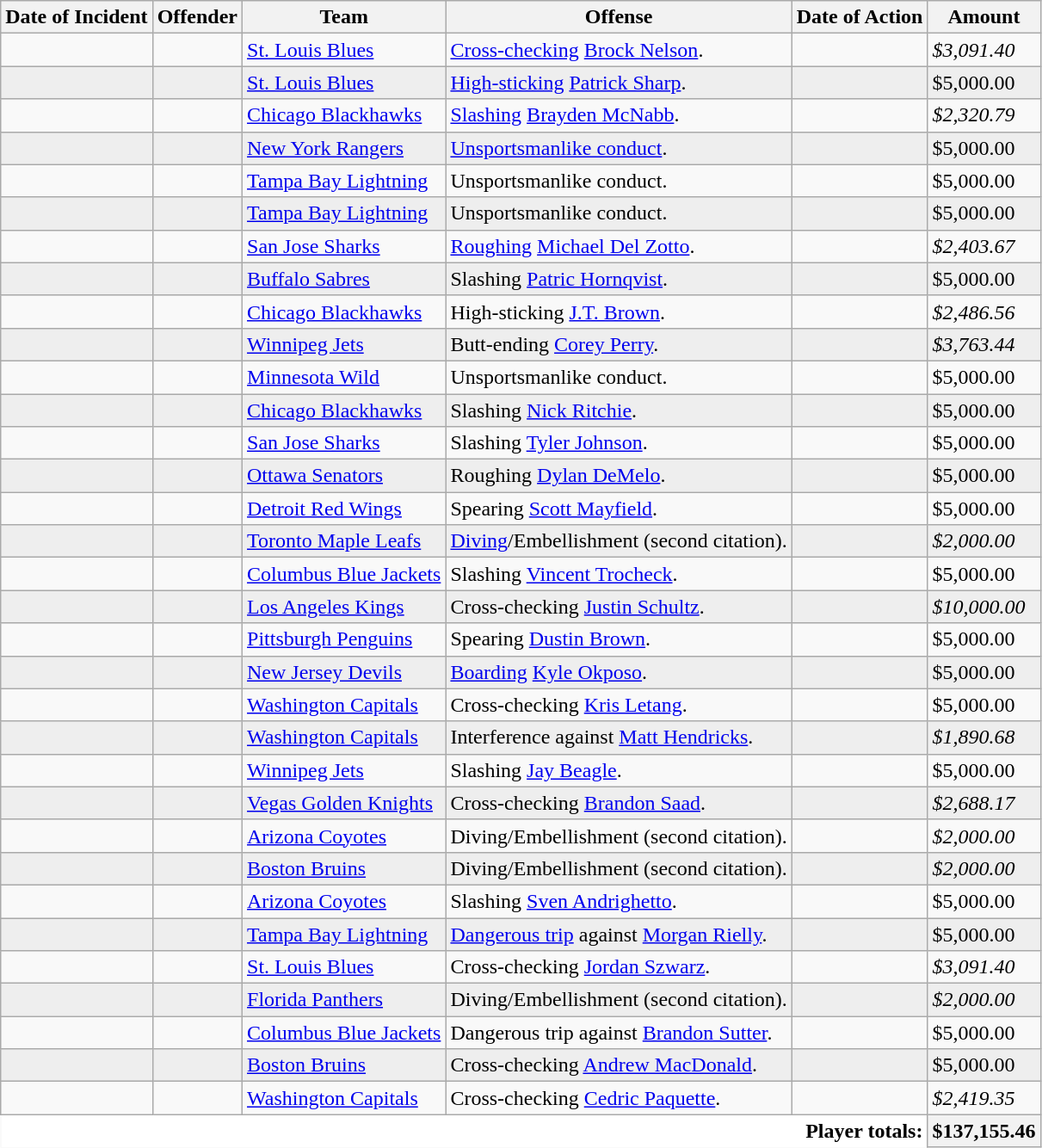<table class="wikitable sortable" style="border:0;">
<tr>
<th>Date of Incident</th>
<th>Offender</th>
<th>Team</th>
<th>Offense</th>
<th>Date of Action</th>
<th>Amount</th>
</tr>
<tr>
<td></td>
<td></td>
<td><a href='#'>St. Louis Blues</a></td>
<td><a href='#'>Cross-checking</a> <a href='#'>Brock Nelson</a>.</td>
<td></td>
<td data-sort-value="309140"><em>$3,091.40</em></td>
</tr>
<tr bgcolor="eeeeee">
<td></td>
<td></td>
<td><a href='#'>St. Louis Blues</a></td>
<td><a href='#'>High-sticking</a> <a href='#'>Patrick Sharp</a>.</td>
<td></td>
<td data-sort-value="500000">$5,000.00</td>
</tr>
<tr>
<td></td>
<td></td>
<td><a href='#'>Chicago Blackhawks</a></td>
<td><a href='#'>Slashing</a> <a href='#'>Brayden McNabb</a>.</td>
<td></td>
<td data-sort-value="232079"><em>$2,320.79</em></td>
</tr>
<tr bgcolor="eeeeee">
<td></td>
<td></td>
<td><a href='#'>New York Rangers</a></td>
<td><a href='#'>Unsportsmanlike conduct</a>.</td>
<td></td>
<td data-sort-value="500000">$5,000.00</td>
</tr>
<tr>
<td></td>
<td></td>
<td><a href='#'>Tampa Bay Lightning</a></td>
<td>Unsportsmanlike conduct.</td>
<td></td>
<td data-sort-value="500000">$5,000.00</td>
</tr>
<tr bgcolor="eeeeee">
<td></td>
<td></td>
<td><a href='#'>Tampa Bay Lightning</a></td>
<td>Unsportsmanlike conduct.</td>
<td></td>
<td data-sort-value="500000">$5,000.00</td>
</tr>
<tr>
<td></td>
<td></td>
<td><a href='#'>San Jose Sharks</a></td>
<td><a href='#'>Roughing</a> <a href='#'>Michael Del Zotto</a>.</td>
<td></td>
<td data-sort-value="240367"><em>$2,403.67</em></td>
</tr>
<tr bgcolor="eeeeee">
<td></td>
<td></td>
<td><a href='#'>Buffalo Sabres</a></td>
<td>Slashing <a href='#'>Patric Hornqvist</a>.</td>
<td></td>
<td data-sort-value="500000">$5,000.00</td>
</tr>
<tr>
<td></td>
<td></td>
<td><a href='#'>Chicago Blackhawks</a></td>
<td>High-sticking <a href='#'>J.T. Brown</a>.</td>
<td></td>
<td data-sort-value="248656"><em>$2,486.56</em></td>
</tr>
<tr bgcolor="eeeeee">
<td></td>
<td></td>
<td><a href='#'>Winnipeg Jets</a></td>
<td>Butt-ending <a href='#'>Corey Perry</a>.</td>
<td></td>
<td data-sort-value="376344"><em>$3,763.44</em></td>
</tr>
<tr>
<td></td>
<td></td>
<td><a href='#'>Minnesota Wild</a></td>
<td>Unsportsmanlike conduct.</td>
<td></td>
<td data-sort-value="500000">$5,000.00</td>
</tr>
<tr bgcolor="eeeeee">
<td></td>
<td></td>
<td><a href='#'>Chicago Blackhawks</a></td>
<td>Slashing <a href='#'>Nick Ritchie</a>.</td>
<td></td>
<td data-sort-value="500000">$5,000.00</td>
</tr>
<tr>
<td></td>
<td></td>
<td><a href='#'>San Jose Sharks</a></td>
<td>Slashing <a href='#'>Tyler Johnson</a>.</td>
<td></td>
<td data-sort-value="500000">$5,000.00</td>
</tr>
<tr bgcolor="eeeeee">
<td></td>
<td></td>
<td><a href='#'>Ottawa Senators</a></td>
<td>Roughing <a href='#'>Dylan DeMelo</a>.</td>
<td></td>
<td data-sort-value="500000">$5,000.00</td>
</tr>
<tr>
<td></td>
<td></td>
<td><a href='#'>Detroit Red Wings</a></td>
<td>Spearing <a href='#'>Scott Mayfield</a>.</td>
<td></td>
<td data-sort-value="500000">$5,000.00</td>
</tr>
<tr bgcolor="eeeeee">
<td></td>
<td></td>
<td><a href='#'>Toronto Maple Leafs</a></td>
<td><a href='#'>Diving</a>/Embellishment (second citation).</td>
<td></td>
<td data-sort-value="200000"><em>$2,000.00</em></td>
</tr>
<tr>
<td></td>
<td></td>
<td><a href='#'>Columbus Blue Jackets</a></td>
<td>Slashing <a href='#'>Vincent Trocheck</a>.</td>
<td></td>
<td data-sort-value="500000">$5,000.00</td>
</tr>
<tr bgcolor="eeeeee">
<td></td>
<td></td>
<td><a href='#'>Los Angeles Kings</a></td>
<td>Cross-checking <a href='#'>Justin Schultz</a>.</td>
<td></td>
<td data-sort-value="1000000"><em>$10,000.00</em></td>
</tr>
<tr>
<td></td>
<td></td>
<td><a href='#'>Pittsburgh Penguins</a></td>
<td>Spearing <a href='#'>Dustin Brown</a>.</td>
<td></td>
<td data-sort-value="500000">$5,000.00</td>
</tr>
<tr bgcolor="eeeeee">
<td></td>
<td></td>
<td><a href='#'>New Jersey Devils</a></td>
<td><a href='#'>Boarding</a> <a href='#'>Kyle Okposo</a>.</td>
<td></td>
<td data-sort-value="500000">$5,000.00</td>
</tr>
<tr>
<td></td>
<td></td>
<td><a href='#'>Washington Capitals</a></td>
<td>Cross-checking <a href='#'>Kris Letang</a>.</td>
<td></td>
<td data-sort-value="500000">$5,000.00</td>
</tr>
<tr bgcolor="eeeeee">
<td></td>
<td></td>
<td><a href='#'>Washington Capitals</a></td>
<td>Interference against <a href='#'>Matt Hendricks</a>.</td>
<td></td>
<td data-sort-value="189068"><em>$1,890.68</em></td>
</tr>
<tr>
<td></td>
<td></td>
<td><a href='#'>Winnipeg Jets</a></td>
<td>Slashing <a href='#'>Jay Beagle</a>.</td>
<td></td>
<td data-sort-value="500000">$5,000.00</td>
</tr>
<tr bgcolor="eeeeee">
<td></td>
<td></td>
<td><a href='#'>Vegas Golden Knights</a></td>
<td>Cross-checking <a href='#'>Brandon Saad</a>.</td>
<td></td>
<td data-sort-value="268817"><em>$2,688.17</em></td>
</tr>
<tr>
<td></td>
<td></td>
<td><a href='#'>Arizona Coyotes</a></td>
<td>Diving/Embellishment (second citation).</td>
<td></td>
<td data-sort-value="200000"><em>$2,000.00</em></td>
</tr>
<tr bgcolor="eeeeee">
<td></td>
<td></td>
<td><a href='#'>Boston Bruins</a></td>
<td>Diving/Embellishment (second citation).</td>
<td></td>
<td data-sort-value="200000"><em>$2,000.00</em></td>
</tr>
<tr>
<td></td>
<td></td>
<td><a href='#'>Arizona Coyotes</a></td>
<td>Slashing <a href='#'>Sven Andrighetto</a>.</td>
<td></td>
<td data-sort-value="500000">$5,000.00</td>
</tr>
<tr bgcolor="eeeeee">
<td></td>
<td></td>
<td><a href='#'>Tampa Bay Lightning</a></td>
<td><a href='#'>Dangerous trip</a> against <a href='#'>Morgan Rielly</a>.</td>
<td></td>
<td data-sort-value="500000">$5,000.00</td>
</tr>
<tr>
<td></td>
<td></td>
<td><a href='#'>St. Louis Blues</a></td>
<td>Cross-checking <a href='#'>Jordan Szwarz</a>.</td>
<td></td>
<td data-sort-value="309140"><em>$3,091.40</em></td>
</tr>
<tr bgcolor="eeeeee">
<td></td>
<td></td>
<td><a href='#'>Florida Panthers</a></td>
<td>Diving/Embellishment (second citation).</td>
<td></td>
<td data-sort-value="200000"><em>$2,000.00</em></td>
</tr>
<tr>
<td></td>
<td></td>
<td><a href='#'>Columbus Blue Jackets</a></td>
<td>Dangerous trip against <a href='#'>Brandon Sutter</a>.</td>
<td></td>
<td data-sort-value="500000">$5,000.00</td>
</tr>
<tr bgcolor="eeeeee">
<td></td>
<td></td>
<td><a href='#'>Boston Bruins</a></td>
<td>Cross-checking <a href='#'>Andrew MacDonald</a>.</td>
<td></td>
<td data-sort-value="500000">$5,000.00</td>
</tr>
<tr>
<td></td>
<td></td>
<td><a href='#'>Washington Capitals</a></td>
<td>Cross-checking <a href='#'>Cedric Paquette</a>.</td>
<td></td>
<td data-sort-value="241935"><em>$2,419.35</em></td>
</tr>
<tr bgcolor="eeeeee">
<th colspan=5; style="text-align:right; border:0; background:white">Player totals:</th>
<th style="text-align:left;">$137,155.46</th>
</tr>
</table>
